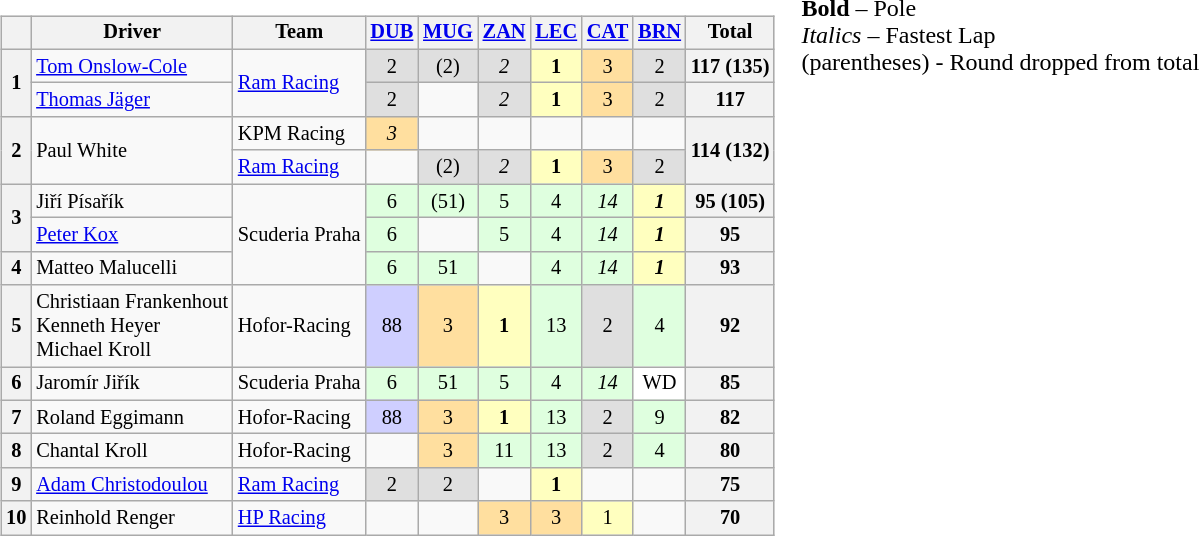<table>
<tr>
<td valign="top"><br><table class="wikitable" style="font-size: 85%; text-align:center;">
<tr>
<th></th>
<th>Driver</th>
<th>Team</th>
<th><a href='#'>DUB</a><br></th>
<th><a href='#'>MUG</a><br></th>
<th><a href='#'>ZAN</a><br></th>
<th><a href='#'>LEC</a><br></th>
<th><a href='#'>CAT</a><br></th>
<th><a href='#'>BRN</a><br></th>
<th>Total</th>
</tr>
<tr>
<th rowspan=2>1</th>
<td align=left> <a href='#'>Tom Onslow-Cole</a></td>
<td rowspan=2 align=left> <a href='#'>Ram Racing</a></td>
<td style="background:#DFDFDF;">2</td>
<td style="background:#DFDFDF;">(2)</td>
<td style="background:#DFDFDF;"><em>2</em></td>
<td style="background:#FFFFBF;"><strong>1</strong></td>
<td style="background:#FFDF9F;">3</td>
<td style="background:#DFDFDF;">2</td>
<th>117 (135)</th>
</tr>
<tr>
<td align=left> <a href='#'>Thomas Jäger</a></td>
<td style="background:#DFDFDF;">2</td>
<td></td>
<td style="background:#DFDFDF;"><em>2</em></td>
<td style="background:#FFFFBF;"><strong>1</strong></td>
<td style="background:#FFDF9F;">3</td>
<td style="background:#DFDFDF;">2</td>
<th>117</th>
</tr>
<tr>
<th rowspan=2>2</th>
<td rowspan=2 align=left> Paul White</td>
<td align=left> KPM Racing</td>
<td style="background:#FFDF9F;"><em>3</em></td>
<td></td>
<td></td>
<td></td>
<td></td>
<td></td>
<th rowspan=2>114 (132)</th>
</tr>
<tr>
<td align=left> <a href='#'>Ram Racing</a></td>
<td></td>
<td style="background:#DFDFDF;">(2)</td>
<td style="background:#DFDFDF;"><em>2</em></td>
<td style="background:#FFFFBF;"><strong>1</strong></td>
<td style="background:#FFDF9F;">3</td>
<td style="background:#DFDFDF;">2</td>
</tr>
<tr>
<th rowspan=2>3</th>
<td align=left> Jiří Písařík</td>
<td rowspan=3 align=left> Scuderia Praha</td>
<td style="background:#DFFFDF;">6</td>
<td style="background:#DFFFDF;">(51)</td>
<td style="background:#DFFFDF;">5</td>
<td style="background:#DFFFDF;">4</td>
<td style="background:#DFFFDF;"><em>14</em></td>
<td style="background:#FFFFBF;"><strong><em>1</em></strong></td>
<th>95 (105)</th>
</tr>
<tr>
<td align=left> <a href='#'>Peter Kox</a></td>
<td style="background:#DFFFDF;">6</td>
<td></td>
<td style="background:#DFFFDF;">5</td>
<td style="background:#DFFFDF;">4</td>
<td style="background:#DFFFDF;"><em>14</em></td>
<td style="background:#FFFFBF;"><strong><em>1</em></strong></td>
<th>95</th>
</tr>
<tr>
<th>4</th>
<td align=left> Matteo Malucelli</td>
<td style="background:#DFFFDF;">6</td>
<td style="background:#DFFFDF;">51</td>
<td></td>
<td style="background:#DFFFDF;">4</td>
<td style="background:#DFFFDF;"><em>14</em></td>
<td style="background:#FFFFBF;"><strong><em>1</em></strong></td>
<th>93</th>
</tr>
<tr>
<th>5</th>
<td align=left> Christiaan Frankenhout<br> Kenneth Heyer<br> Michael Kroll</td>
<td align=left> Hofor-Racing</td>
<td style="background:#CFCFFF;">88</td>
<td style="background:#FFDF9F;">3</td>
<td style="background:#FFFFBF;"><strong>1</strong></td>
<td style="background:#DFFFDF;">13</td>
<td style="background:#DFDFDF;">2</td>
<td style="background:#DFFFDF;">4</td>
<th>92</th>
</tr>
<tr>
<th>6</th>
<td align=left> Jaromír Jiřík</td>
<td align=left> Scuderia Praha</td>
<td style="background:#DFFFDF;">6</td>
<td style="background:#DFFFDF;">51</td>
<td style="background:#DFFFDF;">5</td>
<td style="background:#DFFFDF;">4</td>
<td style="background:#DFFFDF;"><em>14</em></td>
<td style="background:#FFFFFF;">WD</td>
<th>85</th>
</tr>
<tr>
<th>7</th>
<td align=left> Roland Eggimann</td>
<td align=left> Hofor-Racing</td>
<td style="background:#CFCFFF;">88</td>
<td style="background:#FFDF9F;">3</td>
<td style="background:#FFFFBF;"><strong>1</strong></td>
<td style="background:#DFFFDF;">13</td>
<td style="background:#DFDFDF;">2</td>
<td style="background:#DFFFDF;">9</td>
<th>82</th>
</tr>
<tr>
<th>8</th>
<td align=left> Chantal Kroll</td>
<td align=left> Hofor-Racing</td>
<td></td>
<td style="background:#FFDF9F;">3</td>
<td style="background:#DFFFDF;">11</td>
<td style="background:#DFFFDF;">13</td>
<td style="background:#DFDFDF;">2</td>
<td style="background:#DFFFDF;">4</td>
<th>80</th>
</tr>
<tr>
<th>9</th>
<td align=left> <a href='#'>Adam Christodoulou</a></td>
<td align=left> <a href='#'>Ram Racing</a></td>
<td style="background:#DFDFDF;">2</td>
<td style="background:#DFDFDF;">2</td>
<td></td>
<td style="background:#FFFFBF;"><strong>1</strong></td>
<td></td>
<td></td>
<th>75</th>
</tr>
<tr>
<th>10</th>
<td align=left> Reinhold Renger</td>
<td align=left> <a href='#'>HP Racing</a></td>
<td></td>
<td></td>
<td style="background:#FFDF9F;">3</td>
<td style="background:#FFDF9F;">3</td>
<td style="background:#FFFFBF;">1</td>
<td></td>
<th>70</th>
</tr>
</table>
</td>
<td valign="top"><br>
<span><strong>Bold</strong> – Pole<br>
<em>Italics</em> – Fastest Lap<br>
(parentheses) - Round dropped from total</span></td>
</tr>
</table>
